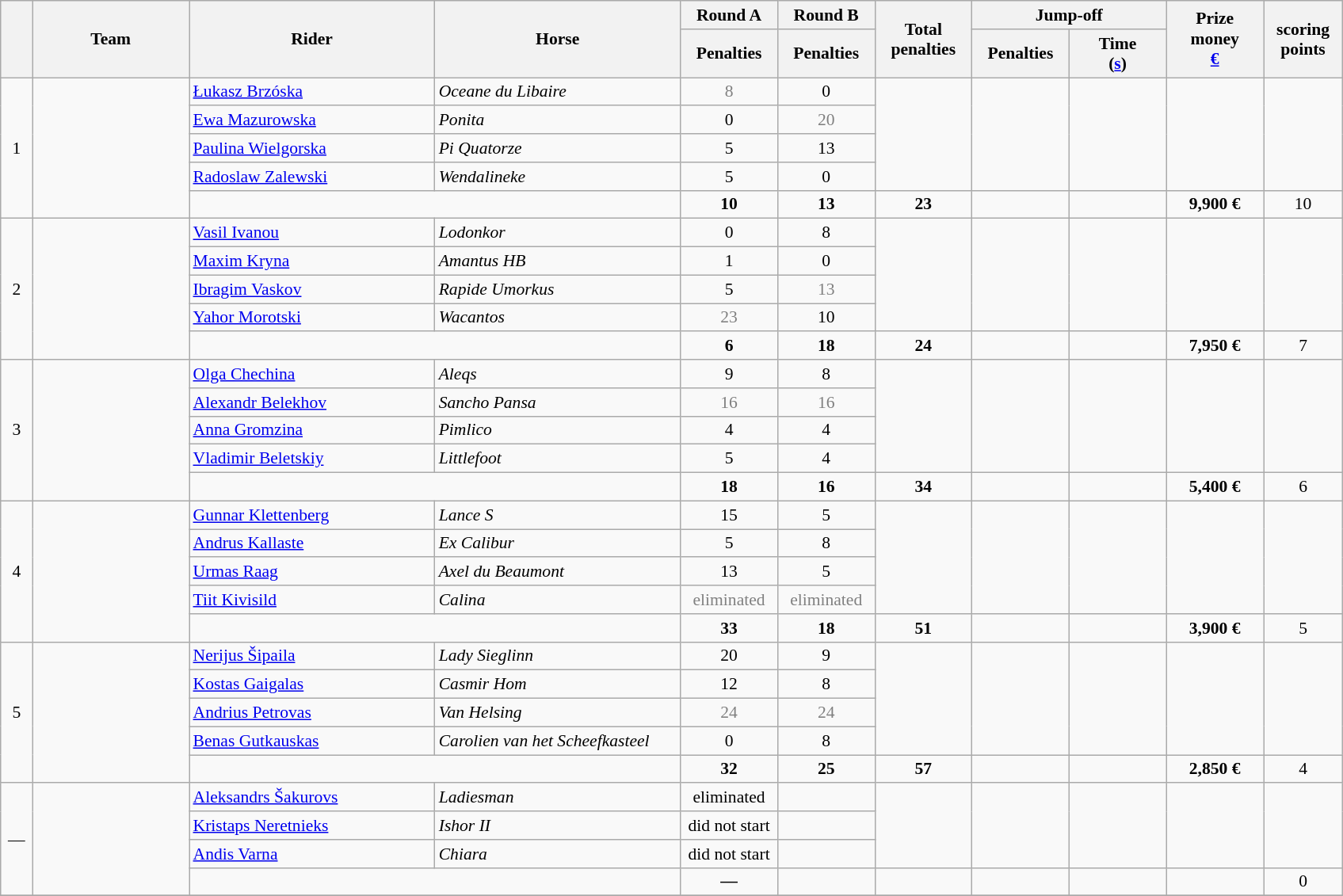<table class="wikitable" style="font-size: 90%">
<tr>
<th rowspan=2 width=20></th>
<th rowspan=2 width=125>Team</th>
<th rowspan=2 width=200>Rider</th>
<th rowspan=2 width=200>Horse</th>
<th>Round A</th>
<th>Round B</th>
<th rowspan=2 width=75>Total penalties</th>
<th colspan=2>Jump-off</th>
<th rowspan=2 width=75>Prize<br>money<br><a href='#'>€</a></th>
<th rowspan=2 width=60>scoring<br>points</th>
</tr>
<tr>
<th width=75>Penalties</th>
<th width=75>Penalties</th>
<th width=75>Penalties</th>
<th width=75>Time<br>(<a href='#'>s</a>)</th>
</tr>
<tr>
<td rowspan=5 align=center>1</td>
<td rowspan=5></td>
<td><a href='#'>Łukasz Brzóska</a></td>
<td><em>Oceane du Libaire</em></td>
<td align=center style=color:gray>8</td>
<td align=center>0</td>
<td rowspan=4></td>
<td rowspan=4></td>
<td rowspan=4></td>
<td rowspan=4></td>
</tr>
<tr>
<td><a href='#'>Ewa Mazurowska</a></td>
<td><em>Ponita</em></td>
<td align=center>0</td>
<td align=center style=color:gray>20</td>
</tr>
<tr>
<td><a href='#'>Paulina Wielgorska</a></td>
<td><em>Pi Quatorze</em></td>
<td align=center>5</td>
<td align=center>13</td>
</tr>
<tr>
<td><a href='#'>Radoslaw Zalewski</a></td>
<td><em>Wendalineke</em></td>
<td align=center>5</td>
<td align=center>0</td>
</tr>
<tr>
<td colspan=2></td>
<td align=center><strong>10</strong></td>
<td align=center><strong>13</strong></td>
<td align=center><strong>23</strong></td>
<td></td>
<td></td>
<td align=center><strong>9,900 €</strong></td>
<td align=center>10</td>
</tr>
<tr>
<td rowspan=5 align=center>2</td>
<td rowspan=5></td>
<td><a href='#'>Vasil Ivanou</a></td>
<td><em>Lodonkor</em></td>
<td align=center>0</td>
<td align=center>8</td>
<td rowspan=4></td>
<td rowspan=4></td>
<td rowspan=4></td>
<td rowspan=4></td>
</tr>
<tr>
<td><a href='#'>Maxim Kryna</a></td>
<td><em>Amantus HB</em></td>
<td align=center>1</td>
<td align=center>0</td>
</tr>
<tr>
<td><a href='#'>Ibragim Vaskov</a></td>
<td><em>Rapide Umorkus</em></td>
<td align=center>5</td>
<td align=center style=color:gray>13</td>
</tr>
<tr>
<td><a href='#'>Yahor Morotski</a></td>
<td><em>Wacantos</em></td>
<td align=center style=color:gray>23</td>
<td align=center>10</td>
</tr>
<tr>
<td colspan=2></td>
<td align=center><strong>6</strong></td>
<td align=center><strong>18</strong></td>
<td align=center><strong>24</strong></td>
<td></td>
<td></td>
<td align=center><strong>7,950 €</strong></td>
<td align=center>7</td>
</tr>
<tr>
<td rowspan=5 align=center>3</td>
<td rowspan=5></td>
<td><a href='#'>Olga Chechina</a></td>
<td><em>Aleqs</em></td>
<td align=center>9</td>
<td align=center>8</td>
<td rowspan=4></td>
<td rowspan=4></td>
<td rowspan=4></td>
<td rowspan=4></td>
<td rowspan=4></td>
</tr>
<tr>
<td><a href='#'>Alexandr Belekhov</a></td>
<td><em>Sancho Pansa</em></td>
<td align=center style=color:gray>16</td>
<td align=center style=color:gray>16</td>
</tr>
<tr>
<td><a href='#'>Anna Gromzina</a></td>
<td><em>Pimlico</em></td>
<td align=center>4</td>
<td align=center>4</td>
</tr>
<tr>
<td><a href='#'>Vladimir Beletskiy</a></td>
<td><em>Littlefoot</em></td>
<td align=center>5</td>
<td align=center>4</td>
</tr>
<tr>
<td colspan=2></td>
<td align=center><strong>18</strong></td>
<td align=center><strong>16</strong></td>
<td align=center><strong>34</strong></td>
<td></td>
<td></td>
<td align=center><strong>5,400 €</strong></td>
<td align=center>6</td>
</tr>
<tr>
<td rowspan=5 align=center>4</td>
<td rowspan=5></td>
<td><a href='#'>Gunnar Klettenberg</a></td>
<td><em>Lance S</em></td>
<td align=center>15</td>
<td align=center>5</td>
<td rowspan=4></td>
<td rowspan=4></td>
<td rowspan=4></td>
<td rowspan=4></td>
</tr>
<tr>
<td><a href='#'>Andrus Kallaste</a></td>
<td><em>Ex Calibur</em></td>
<td align=center>5</td>
<td align=center>8</td>
</tr>
<tr>
<td><a href='#'>Urmas Raag</a></td>
<td><em>Axel du Beaumont</em></td>
<td align=center>13</td>
<td align=center>5</td>
</tr>
<tr>
<td><a href='#'>Tiit Kivisild</a></td>
<td><em>Calina</em></td>
<td align=center style=color:gray>eliminated</td>
<td align=center style=color:gray>eliminated</td>
</tr>
<tr>
<td colspan=2></td>
<td align=center><strong>33</strong></td>
<td align=center><strong>18</strong></td>
<td align=center><strong>51</strong></td>
<td></td>
<td></td>
<td align=center><strong>3,900 €</strong></td>
<td align=center>5</td>
</tr>
<tr>
<td rowspan=5 align=center>5</td>
<td rowspan=5></td>
<td><a href='#'>Nerijus Šipaila</a></td>
<td><em>Lady Sieglinn</em></td>
<td align=center>20</td>
<td align=center>9</td>
<td rowspan=4></td>
<td rowspan=4></td>
<td rowspan=4></td>
<td rowspan=4></td>
</tr>
<tr>
<td><a href='#'>Kostas Gaigalas</a></td>
<td><em>Casmir Hom</em></td>
<td align=center>12</td>
<td align=center>8</td>
</tr>
<tr>
<td><a href='#'>Andrius Petrovas</a></td>
<td><em>Van Helsing</em></td>
<td align=center style=color:gray>24</td>
<td align=center style=color:gray>24</td>
</tr>
<tr>
<td><a href='#'>Benas Gutkauskas</a></td>
<td><em>Carolien van het Scheefkasteel</em></td>
<td align=center>0</td>
<td align=center>8</td>
</tr>
<tr>
<td colspan=2></td>
<td align=center><strong>32</strong></td>
<td align=center><strong>25</strong></td>
<td align=center><strong>57</strong></td>
<td></td>
<td></td>
<td align=center><strong>2,850 €</strong></td>
<td align=center>4</td>
</tr>
<tr>
<td rowspan=4 align=center>—</td>
<td rowspan=4></td>
<td><a href='#'>Aleksandrs Šakurovs</a></td>
<td><em>Ladiesman</em></td>
<td align=center>eliminated</td>
<td align=center></td>
<td rowspan=3></td>
<td rowspan=3></td>
<td rowspan=3></td>
<td rowspan=3></td>
</tr>
<tr>
<td><a href='#'>Kristaps Neretnieks</a></td>
<td><em>Ishor II</em></td>
<td align=center>did not start</td>
<td align=center></td>
</tr>
<tr>
<td><a href='#'>Andis Varna</a></td>
<td><em>Chiara</em></td>
<td align=center>did not start</td>
<td align=center></td>
</tr>
<tr>
<td colspan=2></td>
<td align=center><strong>—</strong></td>
<td align=center></td>
<td align=center></td>
<td></td>
<td></td>
<td align=center></td>
<td align=center>0</td>
</tr>
<tr>
</tr>
</table>
